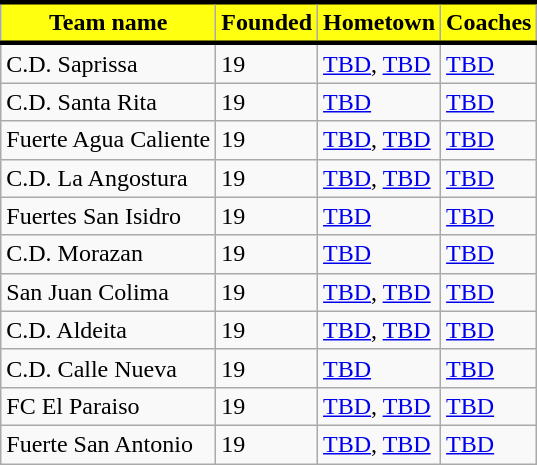<table class="wikitable">
<tr>
<th style="background:#FFFF10; color:black; border-top:black 3px solid; border-bottom:black 3px solid;">Team name</th>
<th style="background:#FFFF10; color:black; border-top:black 3px solid; border-bottom:black 3px solid;">Founded</th>
<th style="background:#FFFF10; color:black; border-top:black 3px solid; border-bottom:black 3px solid;">Hometown</th>
<th style="background:#FFFF10; color:black; border-top:black 3px solid; border-bottom:black 3px solid;">Coaches</th>
</tr>
<tr>
<td>C.D. Saprissa</td>
<td>19</td>
<td> <a href='#'>TBD</a>, <a href='#'>TBD</a></td>
<td> <a href='#'>TBD</a></td>
</tr>
<tr>
<td>C.D. Santa Rita</td>
<td>19</td>
<td> <a href='#'>TBD</a></td>
<td> <a href='#'>TBD</a></td>
</tr>
<tr>
<td>Fuerte Agua Caliente</td>
<td>19</td>
<td> <a href='#'>TBD</a>, <a href='#'>TBD</a></td>
<td> <a href='#'>TBD</a></td>
</tr>
<tr>
<td>C.D. La Angostura</td>
<td>19</td>
<td> <a href='#'>TBD</a>, <a href='#'>TBD</a></td>
<td> <a href='#'>TBD</a></td>
</tr>
<tr>
<td>Fuertes San Isidro</td>
<td>19</td>
<td> <a href='#'>TBD</a></td>
<td> <a href='#'>TBD</a></td>
</tr>
<tr>
<td>C.D. Morazan</td>
<td>19</td>
<td> <a href='#'>TBD</a></td>
<td> <a href='#'>TBD</a></td>
</tr>
<tr>
<td>San Juan Colima</td>
<td>19</td>
<td> <a href='#'>TBD</a>, <a href='#'>TBD</a></td>
<td> <a href='#'>TBD</a></td>
</tr>
<tr>
<td>C.D. Aldeita</td>
<td>19</td>
<td> <a href='#'>TBD</a>, <a href='#'>TBD</a></td>
<td> <a href='#'>TBD</a></td>
</tr>
<tr>
<td>C.D. Calle Nueva</td>
<td>19</td>
<td> <a href='#'>TBD</a></td>
<td> <a href='#'>TBD</a></td>
</tr>
<tr>
<td>FC El Paraiso</td>
<td>19</td>
<td> <a href='#'>TBD</a>, <a href='#'>TBD</a></td>
<td> <a href='#'>TBD</a></td>
</tr>
<tr>
<td>Fuerte San Antonio</td>
<td>19</td>
<td> <a href='#'>TBD</a>, <a href='#'>TBD</a></td>
<td> <a href='#'>TBD</a></td>
</tr>
</table>
